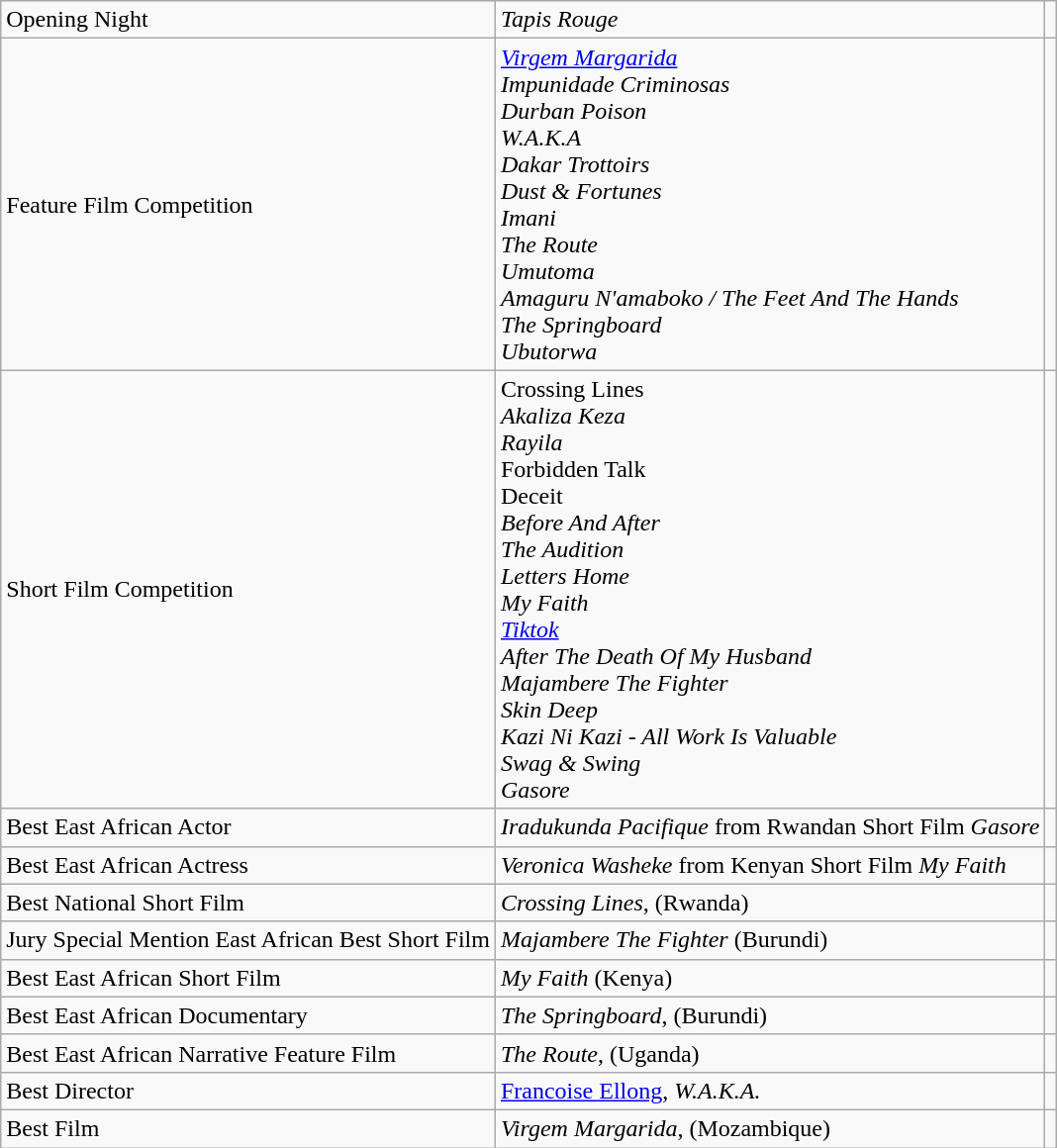<table class="wikitable">
<tr>
<td>Opening Night</td>
<td><em>Tapis Rouge</em> </td>
<td></td>
</tr>
<tr>
<td>Feature Film Competition</td>
<td><em><a href='#'>Virgem Margarida</a></em> <br><em>Impunidade Criminosas</em> <br><em>Durban Poison</em>
<br><em>W.A.K.A</em>
<br><em>Dakar Trottoirs</em>
<br><em>Dust & Fortunes</em>
<br><em>Imani</em>
<br><em>The Route</em>
<br><em>Umutoma</em>
<br><em>Amaguru N'amaboko / The Feet And The Hands</em>
<br><em>The Springboard</em>
<br><em>Ubutorwa</em>
</td>
<td></td>
</tr>
<tr>
<td>Short Film Competition</td>
<td>Crossing Lines <br><em>Akaliza Keza</em> <br><em>Rayila</em> <br>Forbidden Talk <br>Deceit <br><em>Before And After</em> <br><em>The Audition</em> <br><em>Letters Home</em> <br><em>My Faith</em> <br><em><a href='#'>Tiktok</a></em> <br><em>After The Death Of My Husband</em> <br><em>Majambere The Fighter</em> <br><em>Skin Deep</em> <br><em>Kazi Ni Kazi - All Work Is Valuable</em> <br><em>Swag & Swing</em> <br><em>Gasore</em> </td>
<td></td>
</tr>
<tr>
<td>Best East African Actor</td>
<td><em>Iradukunda Pacifique</em> from Rwandan Short Film <em>Gasore</em></td>
<td></td>
</tr>
<tr>
<td>Best East African Actress</td>
<td><em>Veronica Washeke</em> from Kenyan Short Film <em>My Faith</em></td>
<td></td>
</tr>
<tr>
<td>Best National Short Film</td>
<td><em>Crossing Lines</em>, (Rwanda)</td>
<td></td>
</tr>
<tr>
<td>Jury Special Mention East African Best Short Film</td>
<td><em>Majambere The Fighter</em> (Burundi)</td>
<td></td>
</tr>
<tr>
<td>Best East African Short Film</td>
<td><em>My Faith</em> (Kenya)</td>
<td></td>
</tr>
<tr>
<td>Best East African Documentary</td>
<td><em>The Springboard</em>, (Burundi)</td>
<td></td>
</tr>
<tr>
<td>Best East African Narrative Feature Film</td>
<td><em>The Route</em>, (Uganda)</td>
<td></td>
</tr>
<tr>
<td>Best Director</td>
<td><a href='#'>Francoise Ellong</a>, <em>W.A.K.A.</em></td>
<td></td>
</tr>
<tr>
<td>Best Film</td>
<td><em>Virgem Margarida</em>, (Mozambique)</td>
<td></td>
</tr>
</table>
